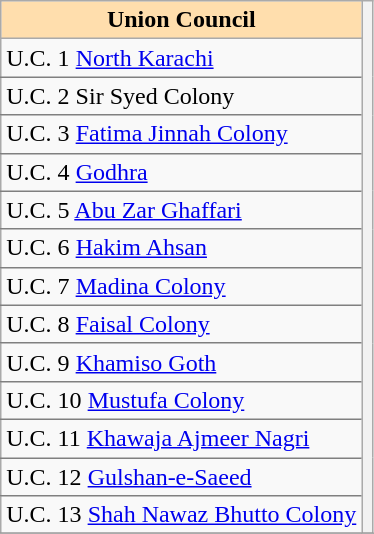<table class="sortable wikitable" align="left">
<tr>
<th style="background:#ffdead;"><strong>Union Council</strong></th>
<th rowspan=14 style="border-bottom:1px solid grey;" valign="top" class="unsortable"><br><br></th>
</tr>
<tr>
<td style="border-bottom:1px solid grey;">U.C. 1 <a href='#'>North Karachi</a></td>
</tr>
<tr>
<td style="border-bottom:1px solid grey;">U.C. 2 Sir Syed Colony</td>
</tr>
<tr>
<td style="border-bottom:1px solid grey;">U.C. 3 <a href='#'>Fatima Jinnah Colony</a></td>
</tr>
<tr>
<td style="border-bottom:1px solid grey;">U.C. 4 <a href='#'>Godhra</a></td>
</tr>
<tr>
<td style="border-bottom:1px solid grey;">U.C. 5 <a href='#'>Abu Zar Ghaffari</a></td>
</tr>
<tr>
<td style="border-bottom:1px solid grey;">U.C. 6 <a href='#'>Hakim Ahsan</a></td>
</tr>
<tr>
<td style="border-bottom:1px solid grey;">U.C. 7 <a href='#'>Madina Colony</a></td>
</tr>
<tr>
<td style="border-bottom:1px solid grey;">U.C. 8 <a href='#'>Faisal Colony</a></td>
</tr>
<tr>
<td style="border-bottom:1px solid grey;">U.C. 9 <a href='#'>Khamiso Goth</a></td>
</tr>
<tr>
<td style="border-bottom:1px solid grey;">U.C. 10 <a href='#'>Mustufa Colony</a></td>
</tr>
<tr>
<td style="border-bottom:1px solid grey;">U.C. 11 <a href='#'>Khawaja Ajmeer Nagri</a></td>
</tr>
<tr>
<td style="border-bottom:1px solid grey;">U.C. 12 <a href='#'>Gulshan-e-Saeed</a></td>
</tr>
<tr>
<td style="border-bottom:1px solid grey;">U.C. 13 <a href='#'>Shah Nawaz Bhutto Colony</a></td>
</tr>
<tr>
</tr>
</table>
